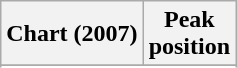<table class="wikitable plainrowheaders sortable" style="text-align:center">
<tr>
<th scope="col">Chart (2007)</th>
<th scope="col">Peak<br>position</th>
</tr>
<tr>
</tr>
<tr>
</tr>
</table>
